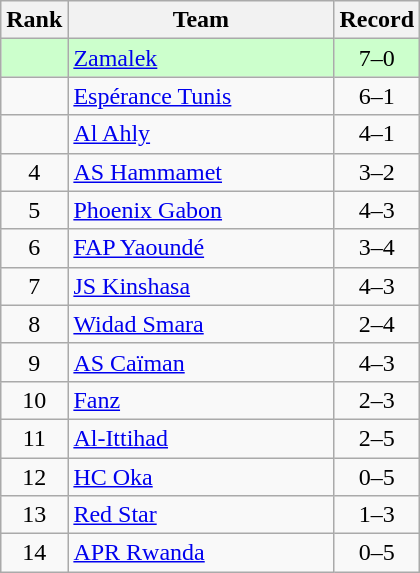<table class=wikitable style="text-align:center;">
<tr>
<th>Rank</th>
<th width=170>Team</th>
<th>Record</th>
</tr>
<tr bgcolor=#ccffcc>
<td></td>
<td align=left> <a href='#'>Zamalek</a></td>
<td>7–0</td>
</tr>
<tr>
<td></td>
<td align=left> <a href='#'>Espérance Tunis</a></td>
<td>6–1</td>
</tr>
<tr>
<td></td>
<td align=left> <a href='#'>Al Ahly</a></td>
<td>4–1</td>
</tr>
<tr>
<td>4</td>
<td align=left> <a href='#'>AS Hammamet</a></td>
<td>3–2</td>
</tr>
<tr>
<td>5</td>
<td align=left> <a href='#'>Phoenix Gabon</a></td>
<td>4–3</td>
</tr>
<tr>
<td>6</td>
<td align=left> <a href='#'>FAP Yaoundé</a></td>
<td>3–4</td>
</tr>
<tr>
<td>7</td>
<td align=left> <a href='#'>JS Kinshasa</a></td>
<td>4–3</td>
</tr>
<tr>
<td>8</td>
<td align=left> <a href='#'>Widad Smara</a></td>
<td>2–4</td>
</tr>
<tr>
<td>9</td>
<td align=left> <a href='#'>AS Caïman</a></td>
<td>4–3</td>
</tr>
<tr>
<td>10</td>
<td align=left> <a href='#'>Fanz</a></td>
<td>2–3</td>
</tr>
<tr>
<td>11</td>
<td align=left> <a href='#'>Al-Ittihad</a></td>
<td>2–5</td>
</tr>
<tr>
<td>12</td>
<td align=left> <a href='#'>HC Oka</a></td>
<td>0–5</td>
</tr>
<tr>
<td>13</td>
<td align=left> <a href='#'>Red Star</a></td>
<td>1–3</td>
</tr>
<tr>
<td>14</td>
<td align=left> <a href='#'>APR Rwanda</a></td>
<td>0–5</td>
</tr>
</table>
